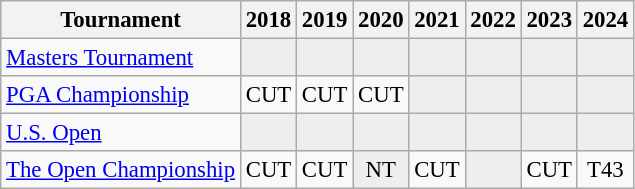<table class="wikitable" style="font-size:95%;text-align:center;">
<tr>
<th>Tournament</th>
<th>2018</th>
<th>2019</th>
<th>2020</th>
<th>2021</th>
<th>2022</th>
<th>2023</th>
<th>2024</th>
</tr>
<tr>
<td align=left><a href='#'>Masters Tournament</a></td>
<td style="background:#eeeeee;"></td>
<td style="background:#eeeeee;"></td>
<td style="background:#eeeeee;"></td>
<td style="background:#eeeeee;"></td>
<td style="background:#eeeeee;"></td>
<td style="background:#eeeeee;"></td>
<td style="background:#eeeeee;"></td>
</tr>
<tr>
<td align=left><a href='#'>PGA Championship</a></td>
<td>CUT</td>
<td>CUT</td>
<td>CUT</td>
<td style="background:#eeeeee;"></td>
<td style="background:#eeeeee;"></td>
<td style="background:#eeeeee;"></td>
<td style="background:#eeeeee;"></td>
</tr>
<tr>
<td align=left><a href='#'>U.S. Open</a></td>
<td style="background:#eeeeee;"></td>
<td style="background:#eeeeee;"></td>
<td style="background:#eeeeee;"></td>
<td style="background:#eeeeee;"></td>
<td style="background:#eeeeee;"></td>
<td style="background:#eeeeee;"></td>
<td style="background:#eeeeee;"></td>
</tr>
<tr>
<td align=left><a href='#'>The Open Championship</a></td>
<td>CUT</td>
<td>CUT</td>
<td style="background:#eeeeee;">NT</td>
<td>CUT</td>
<td style="background:#eeeeee;"></td>
<td>CUT</td>
<td>T43</td>
</tr>
</table>
